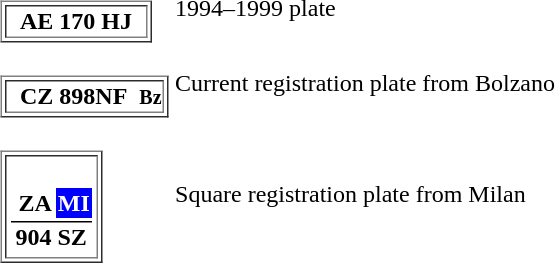<table>
<tr>
<td><br><table border="1">
<tr>
<td>  <strong>AE 170 HJ</strong>  </td>
</tr>
</table>
</td>
<td>1994–1999 plate</td>
</tr>
<tr>
<td><br><table border="1">
<tr>
<td>  <strong>CZ 898NF</strong>  <span><strong><small>Bz</small></strong></span></td>
</tr>
</table>
</td>
<td>Current registration plate from Bolzano</td>
</tr>
<tr>
<td><br><table border="1">
<tr>
<td><br><table>
<tr>
<td align="center"></td>
<td align="center" style="background:white; color:black;"><strong>ZA</strong></td>
<td width="10px" align="center" style="background:blue; color:white;"><strong>MI</strong></td>
</tr>
<tr>
<td colspan="3" align="center" style="background:white; border-top: 1px black solid; color:black;"><strong>904 SZ</strong></td>
</tr>
</table>
</td>
</tr>
</table>
</td>
<td>Square registration plate from Milan</td>
</tr>
</table>
